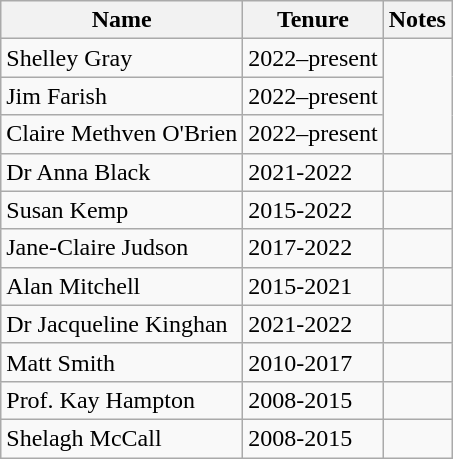<table class="wikitable">
<tr>
<th>Name</th>
<th>Tenure</th>
<th>Notes</th>
</tr>
<tr>
<td>Shelley Gray</td>
<td>2022–present</td>
<td rowspan="3"></td>
</tr>
<tr>
<td>Jim Farish</td>
<td>2022–present</td>
</tr>
<tr>
<td>Claire Methven O'Brien</td>
<td>2022–present</td>
</tr>
<tr>
<td>Dr Anna Black</td>
<td>2021-2022</td>
<td></td>
</tr>
<tr>
<td>Susan Kemp</td>
<td>2015-2022</td>
<td></td>
</tr>
<tr>
<td>Jane-Claire Judson</td>
<td>2017-2022</td>
<td></td>
</tr>
<tr>
<td>Alan Mitchell</td>
<td>2015-2021</td>
<td></td>
</tr>
<tr>
<td>Dr Jacqueline Kinghan</td>
<td>2021-2022</td>
<td></td>
</tr>
<tr>
<td>Matt Smith</td>
<td>2010-2017</td>
<td></td>
</tr>
<tr>
<td>Prof. Kay Hampton</td>
<td>2008-2015</td>
<td></td>
</tr>
<tr>
<td>Shelagh McCall</td>
<td>2008-2015</td>
<td></td>
</tr>
</table>
